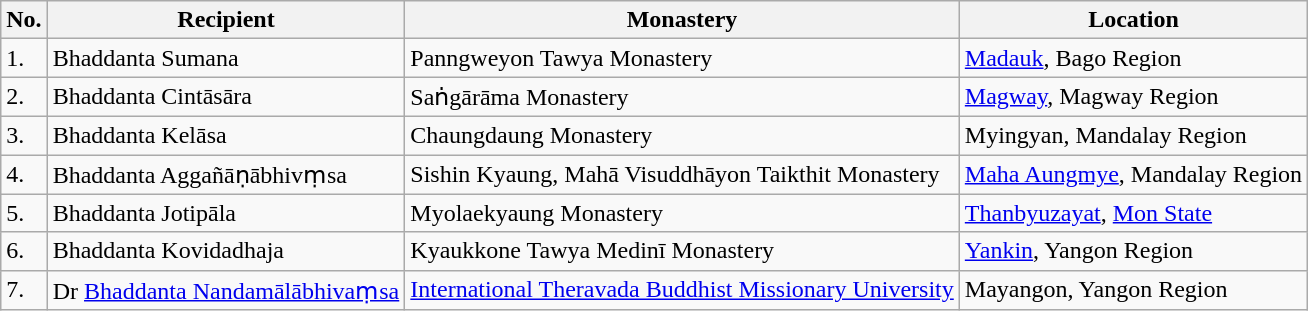<table class="wikitable">
<tr>
<th>No.</th>
<th>Recipient</th>
<th>Monastery</th>
<th>Location</th>
</tr>
<tr>
<td>1.</td>
<td>Bhaddanta Sumana</td>
<td>Panngweyon Tawya Monastery</td>
<td><a href='#'>Madauk</a>, Bago Region</td>
</tr>
<tr>
<td>2.</td>
<td>Bhaddanta Cintāsāra</td>
<td>Saṅgārāma Monastery</td>
<td><a href='#'>Magway</a>, Magway Region</td>
</tr>
<tr>
<td>3.</td>
<td>Bhaddanta Kelāsa</td>
<td>Chaungdaung Monastery</td>
<td>Myingyan, Mandalay Region</td>
</tr>
<tr>
<td>4.</td>
<td>Bhaddanta Aggañāṇābhivṃsa</td>
<td>Sishin Kyaung, Mahā Visuddhāyon Taikthit Monastery</td>
<td><a href='#'>Maha Aungmye</a>, Mandalay Region</td>
</tr>
<tr>
<td>5.</td>
<td>Bhaddanta Jotipāla</td>
<td>Myolaekyaung Monastery</td>
<td><a href='#'>Thanbyuzayat</a>, <a href='#'>Mon State</a></td>
</tr>
<tr>
<td>6.</td>
<td>Bhaddanta Kovidadhaja</td>
<td>Kyaukkone Tawya Medinī Monastery</td>
<td><a href='#'>Yankin</a>, Yangon Region</td>
</tr>
<tr>
<td>7.</td>
<td>Dr <a href='#'>Bhaddanta Nandamālābhivaṃsa</a></td>
<td><a href='#'>International Theravada Buddhist Missionary University</a></td>
<td>Mayangon, Yangon Region</td>
</tr>
</table>
